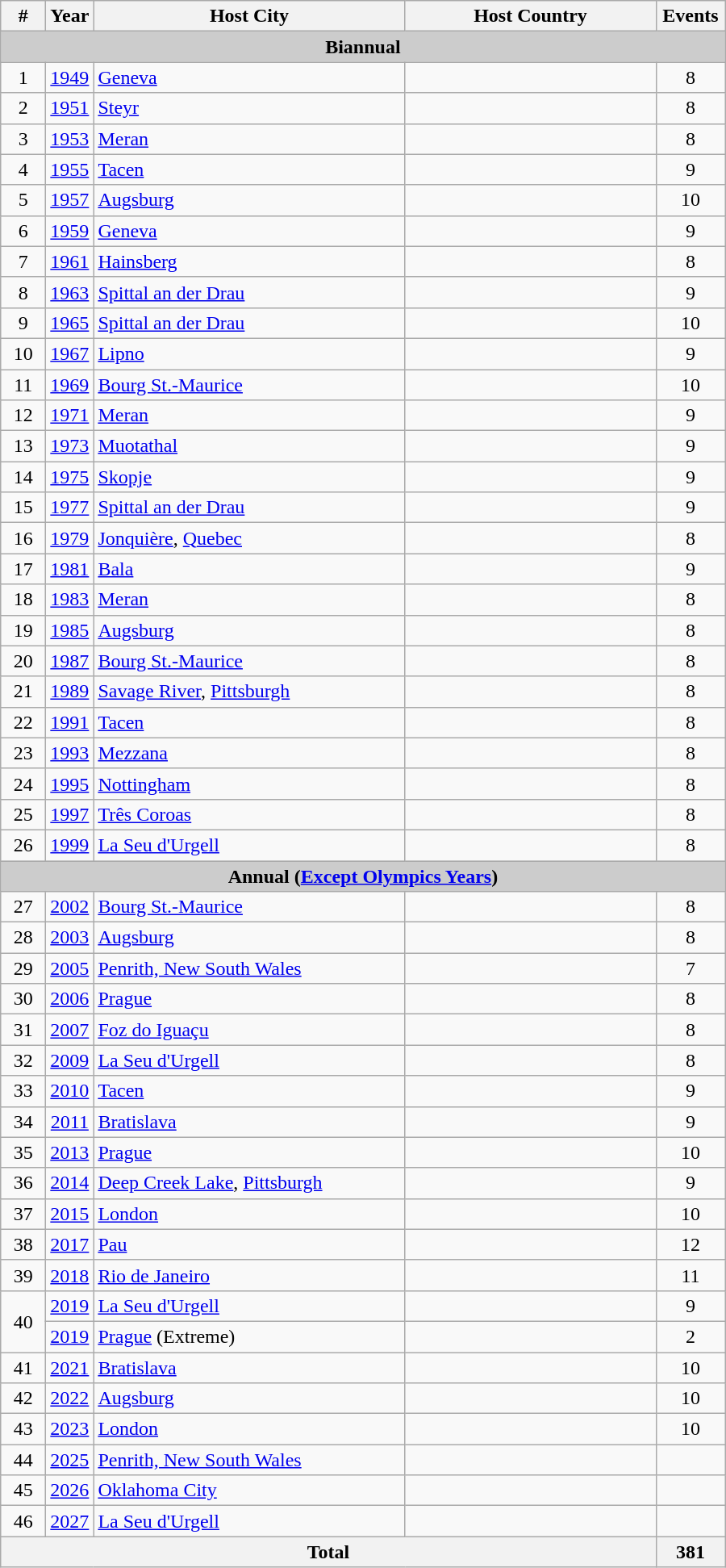<table class="wikitable sortable" style="font-size:100%">
<tr>
<th width=30>#</th>
<th width=30>Year</th>
<th width=250>Host City</th>
<th width=200>Host Country</th>
<th width=50>Events</th>
</tr>
<tr>
<td colspan="5" bgcolor="#cccccc"align=center><strong>Biannual</strong></td>
</tr>
<tr>
<td align=center>1</td>
<td align=center><a href='#'>1949</a></td>
<td><a href='#'>Geneva</a></td>
<td></td>
<td align=center>8</td>
</tr>
<tr>
<td align=center>2</td>
<td align=center><a href='#'>1951</a></td>
<td><a href='#'>Steyr</a></td>
<td></td>
<td align=center>8</td>
</tr>
<tr>
<td align=center>3</td>
<td align=center><a href='#'>1953</a></td>
<td><a href='#'>Meran</a></td>
<td></td>
<td align=center>8</td>
</tr>
<tr>
<td align=center>4</td>
<td align=center><a href='#'>1955</a></td>
<td><a href='#'>Tacen</a></td>
<td></td>
<td align=center>9</td>
</tr>
<tr>
<td align=center>5</td>
<td align=center><a href='#'>1957</a></td>
<td><a href='#'>Augsburg</a></td>
<td></td>
<td align=center>10</td>
</tr>
<tr>
<td align=center>6</td>
<td align=center><a href='#'>1959</a></td>
<td><a href='#'>Geneva</a></td>
<td></td>
<td align=center>9</td>
</tr>
<tr>
<td align=center>7</td>
<td align=center><a href='#'>1961</a></td>
<td><a href='#'>Hainsberg</a></td>
<td></td>
<td align=center>8</td>
</tr>
<tr>
<td align=center>8</td>
<td align=center><a href='#'>1963</a></td>
<td><a href='#'>Spittal an der Drau</a></td>
<td></td>
<td align=center>9</td>
</tr>
<tr>
<td align=center>9</td>
<td align=center><a href='#'>1965</a></td>
<td><a href='#'>Spittal an der Drau</a></td>
<td></td>
<td align=center>10</td>
</tr>
<tr>
<td align=center>10</td>
<td align=center><a href='#'>1967</a></td>
<td><a href='#'>Lipno</a></td>
<td></td>
<td align=center>9</td>
</tr>
<tr>
<td align=center>11</td>
<td align=center><a href='#'>1969</a></td>
<td><a href='#'>Bourg St.-Maurice</a></td>
<td></td>
<td align=center>10</td>
</tr>
<tr>
<td align=center>12</td>
<td align=center><a href='#'>1971</a></td>
<td><a href='#'>Meran</a></td>
<td></td>
<td align=center>9</td>
</tr>
<tr>
<td align=center>13</td>
<td align=center><a href='#'>1973</a></td>
<td><a href='#'>Muotathal</a></td>
<td></td>
<td align=center>9</td>
</tr>
<tr>
<td align=center>14</td>
<td align=center><a href='#'>1975</a></td>
<td><a href='#'>Skopje</a></td>
<td></td>
<td align=center>9</td>
</tr>
<tr>
<td align=center>15</td>
<td align=center><a href='#'>1977</a></td>
<td><a href='#'>Spittal an der Drau</a></td>
<td></td>
<td align=center>9</td>
</tr>
<tr>
<td align=center>16</td>
<td align=center><a href='#'>1979</a></td>
<td><a href='#'>Jonquière</a>, <a href='#'>Quebec</a></td>
<td></td>
<td align=center>8</td>
</tr>
<tr>
<td align=center>17</td>
<td align=center><a href='#'>1981</a></td>
<td><a href='#'>Bala</a></td>
<td></td>
<td align=center>9</td>
</tr>
<tr>
<td align=center>18</td>
<td align=center><a href='#'>1983</a></td>
<td><a href='#'>Meran</a></td>
<td></td>
<td align=center>8</td>
</tr>
<tr>
<td align=center>19</td>
<td align=center><a href='#'>1985</a></td>
<td><a href='#'>Augsburg</a></td>
<td></td>
<td align=center>8</td>
</tr>
<tr>
<td align=center>20</td>
<td align=center><a href='#'>1987</a></td>
<td><a href='#'>Bourg St.-Maurice</a></td>
<td></td>
<td align=center>8</td>
</tr>
<tr>
<td align=center>21</td>
<td align=center><a href='#'>1989</a></td>
<td><a href='#'>Savage River</a>, <a href='#'>Pittsburgh</a></td>
<td></td>
<td align=center>8</td>
</tr>
<tr>
<td align=center>22</td>
<td align=center><a href='#'>1991</a></td>
<td><a href='#'>Tacen</a></td>
<td></td>
<td align=center>8</td>
</tr>
<tr>
<td align=center>23</td>
<td align=center><a href='#'>1993</a></td>
<td><a href='#'>Mezzana</a></td>
<td></td>
<td align=center>8</td>
</tr>
<tr>
<td align=center>24</td>
<td align=center><a href='#'>1995</a></td>
<td><a href='#'>Nottingham</a></td>
<td></td>
<td align=center>8</td>
</tr>
<tr>
<td align=center>25</td>
<td align=center><a href='#'>1997</a></td>
<td><a href='#'>Três Coroas</a></td>
<td></td>
<td align=center>8</td>
</tr>
<tr>
<td align=center>26</td>
<td align=center><a href='#'>1999</a></td>
<td><a href='#'>La Seu d'Urgell</a></td>
<td></td>
<td align=center>8</td>
</tr>
<tr>
<td colspan="5" bgcolor="#cccccc"align=center><strong>Annual (<a href='#'>Except Olympics Years</a>)</strong></td>
</tr>
<tr>
<td align=center>27</td>
<td align=center><a href='#'>2002</a></td>
<td><a href='#'>Bourg St.-Maurice</a></td>
<td></td>
<td align=center>8</td>
</tr>
<tr>
<td align=center>28</td>
<td align=center><a href='#'>2003</a></td>
<td><a href='#'>Augsburg</a></td>
<td></td>
<td align=center>8</td>
</tr>
<tr>
<td align=center>29</td>
<td align=center><a href='#'>2005</a></td>
<td><a href='#'>Penrith, New South Wales</a></td>
<td></td>
<td align=center>7</td>
</tr>
<tr>
<td align=center>30</td>
<td align=center><a href='#'>2006</a></td>
<td><a href='#'>Prague</a></td>
<td></td>
<td align=center>8</td>
</tr>
<tr>
<td align=center>31</td>
<td align=center><a href='#'>2007</a></td>
<td><a href='#'>Foz do Iguaçu</a></td>
<td></td>
<td align=center>8</td>
</tr>
<tr>
<td align=center>32</td>
<td align=center><a href='#'>2009</a></td>
<td><a href='#'>La Seu d'Urgell</a></td>
<td></td>
<td align=center>8</td>
</tr>
<tr>
<td align=center>33</td>
<td align=center><a href='#'>2010</a></td>
<td><a href='#'>Tacen</a></td>
<td></td>
<td align=center>9</td>
</tr>
<tr>
<td align=center>34</td>
<td align=center><a href='#'>2011</a></td>
<td><a href='#'>Bratislava</a></td>
<td></td>
<td align=center>9</td>
</tr>
<tr>
<td align=center>35</td>
<td align=center><a href='#'>2013</a></td>
<td><a href='#'>Prague</a></td>
<td></td>
<td align=center>10</td>
</tr>
<tr>
<td align=center>36</td>
<td align=center><a href='#'>2014</a></td>
<td><a href='#'>Deep Creek Lake</a>, <a href='#'>Pittsburgh</a></td>
<td></td>
<td align=center>9</td>
</tr>
<tr>
<td align=center>37</td>
<td align=center><a href='#'>2015</a></td>
<td><a href='#'>London</a></td>
<td></td>
<td align=center>10</td>
</tr>
<tr>
<td align=center>38</td>
<td align=center><a href='#'>2017</a></td>
<td><a href='#'>Pau</a></td>
<td></td>
<td align=center>12</td>
</tr>
<tr>
<td align=center>39</td>
<td align=center><a href='#'>2018</a></td>
<td><a href='#'>Rio de Janeiro</a></td>
<td></td>
<td align=center>11</td>
</tr>
<tr>
<td rowspan=2 align=center>40</td>
<td align=center><a href='#'>2019</a></td>
<td><a href='#'>La Seu d'Urgell</a></td>
<td></td>
<td align=center>9</td>
</tr>
<tr>
<td align=center><a href='#'>2019</a></td>
<td><a href='#'>Prague</a> (Extreme)</td>
<td></td>
<td align=center>2</td>
</tr>
<tr>
<td align=center>41</td>
<td align=center><a href='#'>2021</a></td>
<td><a href='#'>Bratislava</a></td>
<td></td>
<td align=center>10</td>
</tr>
<tr>
<td align=center>42</td>
<td align=center><a href='#'>2022</a></td>
<td><a href='#'>Augsburg</a></td>
<td></td>
<td align=center>10</td>
</tr>
<tr>
<td align=center>43</td>
<td align=center><a href='#'>2023</a></td>
<td><a href='#'>London</a></td>
<td></td>
<td align=center>10</td>
</tr>
<tr>
<td align=center>44</td>
<td align=center><a href='#'>2025</a></td>
<td><a href='#'>Penrith, New South Wales</a></td>
<td></td>
<td align=center></td>
</tr>
<tr>
<td align=center>45</td>
<td align=center><a href='#'>2026</a></td>
<td><a href='#'>Oklahoma City</a></td>
<td></td>
<td align=center></td>
</tr>
<tr>
<td align=center>46</td>
<td align=center><a href='#'>2027</a></td>
<td><a href='#'>La Seu d'Urgell</a></td>
<td></td>
<td align=center></td>
</tr>
<tr>
<th colspan=4>Total</th>
<th>381</th>
</tr>
</table>
